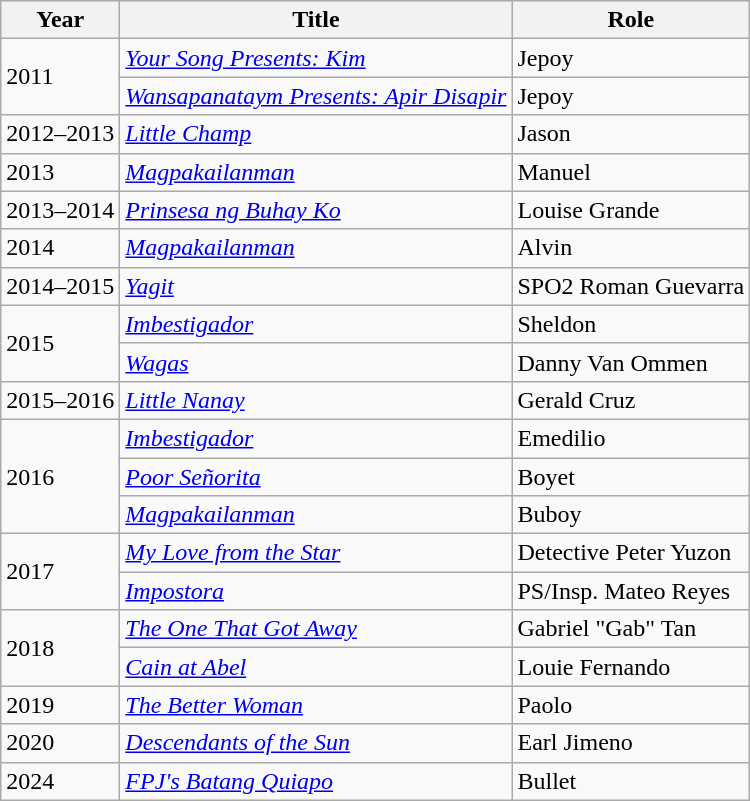<table class="wikitable">
<tr>
<th>Year</th>
<th>Title</th>
<th>Role</th>
</tr>
<tr>
<td rowspan="2">2011</td>
<td><em><a href='#'>Your Song Presents: Kim</a></em></td>
<td>Jepoy</td>
</tr>
<tr>
<td><em><a href='#'> Wansapanataym Presents: Apir Disapir</a></em></td>
<td>Jepoy</td>
</tr>
<tr>
<td>2012–2013</td>
<td><em><a href='#'>Little Champ</a></em></td>
<td>Jason</td>
</tr>
<tr>
<td>2013</td>
<td><em><a href='#'>Magpakailanman</a></em></td>
<td>Manuel</td>
</tr>
<tr>
<td>2013–2014</td>
<td><em><a href='#'>Prinsesa ng Buhay Ko</a></em></td>
<td>Louise Grande</td>
</tr>
<tr>
<td>2014</td>
<td><em><a href='#'>Magpakailanman</a></em></td>
<td>Alvin</td>
</tr>
<tr>
<td>2014–2015</td>
<td><em><a href='#'>Yagit</a></em></td>
<td>SPO2 Roman Guevarra</td>
</tr>
<tr>
<td rowspan=2>2015</td>
<td><em><a href='#'>Imbestigador</a></em></td>
<td>Sheldon</td>
</tr>
<tr>
<td><em><a href='#'>Wagas</a></em></td>
<td>Danny Van Ommen</td>
</tr>
<tr>
<td>2015–2016</td>
<td><em><a href='#'>Little Nanay</a></em></td>
<td>Gerald Cruz</td>
</tr>
<tr>
<td rowspan=3>2016</td>
<td><em><a href='#'>Imbestigador</a></em></td>
<td>Emedilio</td>
</tr>
<tr>
<td><em><a href='#'>Poor Señorita</a></em></td>
<td>Boyet</td>
</tr>
<tr>
<td><em><a href='#'>Magpakailanman</a></em></td>
<td>Buboy</td>
</tr>
<tr>
<td rowspan=2>2017</td>
<td><em><a href='#'>My Love from the Star</a></em></td>
<td>Detective Peter Yuzon</td>
</tr>
<tr>
<td><em><a href='#'>Impostora</a></em></td>
<td>PS/Insp. Mateo Reyes</td>
</tr>
<tr>
<td rowspan=2>2018</td>
<td><em><a href='#'>The One That Got Away</a></em></td>
<td>Gabriel "Gab" Tan</td>
</tr>
<tr>
<td><em><a href='#'>Cain at Abel</a></em></td>
<td>Louie Fernando</td>
</tr>
<tr>
<td>2019</td>
<td><em><a href='#'>The Better Woman</a></em></td>
<td>Paolo</td>
</tr>
<tr>
<td>2020</td>
<td><em><a href='#'>Descendants of the Sun</a></em></td>
<td>Earl Jimeno</td>
</tr>
<tr>
<td>2024</td>
<td><em><a href='#'>FPJ's Batang Quiapo</a></em></td>
<td>Bullet</td>
</tr>
</table>
